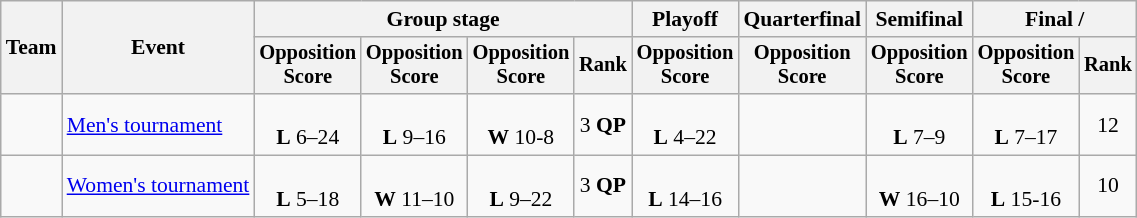<table class="wikitable" style="text-align:center; font-size:90%;">
<tr>
<th rowspan=2>Team</th>
<th rowspan=2>Event</th>
<th colspan=4>Group stage</th>
<th>Playoff</th>
<th>Quarterfinal</th>
<th>Semifinal</th>
<th colspan=2>Final / </th>
</tr>
<tr style=font-size:95%>
<th>Opposition<br>Score</th>
<th>Opposition<br>Score</th>
<th>Opposition<br>Score</th>
<th>Rank</th>
<th>Opposition<br>Score</th>
<th>Opposition<br>Score</th>
<th>Opposition<br>Score</th>
<th>Opposition<br>Score</th>
<th>Rank</th>
</tr>
<tr>
<td align=left></td>
<td align=left><a href='#'>Men's tournament</a></td>
<td><br><strong>L</strong> 6–24</td>
<td><br><strong>L</strong> 9–16</td>
<td><br><strong>W</strong> 10-8</td>
<td>3 <strong>QP</strong></td>
<td><br><strong>L</strong> 4–22</td>
<td></td>
<td><br><strong>L</strong> 7–9</td>
<td><br><strong>L</strong> 7–17</td>
<td>12</td>
</tr>
<tr>
<td align=left></td>
<td align=left><a href='#'>Women's tournament</a></td>
<td><br><strong>L</strong> 5–18</td>
<td><br><strong>W</strong> 11–10</td>
<td><br><strong>L</strong> 9–22</td>
<td>3 <strong>QP</strong></td>
<td><br><strong>L</strong> 14–16</td>
<td></td>
<td><br><strong>W</strong> 16–10</td>
<td><br><strong>L</strong> 15-16</td>
<td>10</td>
</tr>
</table>
